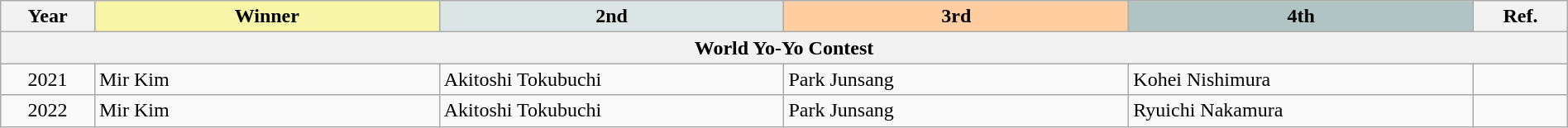<table class="wikitable" width="100%">
<tr>
<th width="6%">Year</th>
<th style="background-color: #F7F6A8;" width="22%">Winner</th>
<th style="background-color: #DCE5E5;" width="22%">2nd</th>
<th style="background-color: #FFCDA0;" width="22%">3rd</th>
<th style="background-color: #B0C4C4;" width="22%">4th</th>
<th width="6%">Ref.</th>
</tr>
<tr>
<th colspan="6">World Yo-Yo Contest</th>
</tr>
<tr>
<td align="center">2021</td>
<td>Mir Kim</td>
<td>Akitoshi Tokubuchi</td>
<td>Park Junsang</td>
<td>Kohei Nishimura</td>
<td></td>
</tr>
<tr>
<td align="center">2022</td>
<td>Mir Kim</td>
<td>Akitoshi Tokubuchi</td>
<td>Park Junsang</td>
<td>Ryuichi Nakamura</td>
<td></td>
</tr>
</table>
